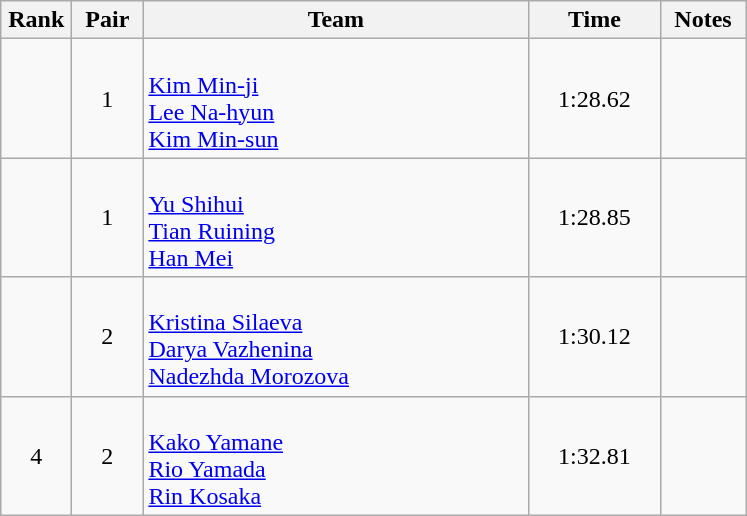<table class=wikitable style="text-align:center">
<tr>
<th width=40>Rank</th>
<th width=40>Pair</th>
<th width=250>Team</th>
<th width=80>Time</th>
<th width=50>Notes</th>
</tr>
<tr>
<td></td>
<td>1</td>
<td align=left><br><a href='#'>Kim Min-ji</a><br><a href='#'>Lee Na-hyun</a><br><a href='#'>Kim Min-sun</a></td>
<td>1:28.62</td>
<td></td>
</tr>
<tr>
<td></td>
<td>1</td>
<td align=left><br><a href='#'>Yu Shihui</a><br><a href='#'>Tian Ruining</a><br><a href='#'>Han Mei</a></td>
<td>1:28.85</td>
<td></td>
</tr>
<tr>
<td></td>
<td>2</td>
<td align=left><br><a href='#'>Kristina Silaeva</a><br><a href='#'>Darya Vazhenina</a><br><a href='#'>Nadezhda Morozova</a></td>
<td>1:30.12</td>
<td></td>
</tr>
<tr>
<td>4</td>
<td>2</td>
<td align=left><br><a href='#'>Kako Yamane</a><br><a href='#'>Rio Yamada</a><br><a href='#'>Rin Kosaka</a></td>
<td>1:32.81</td>
<td></td>
</tr>
</table>
